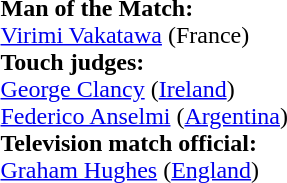<table style="width:100%">
<tr>
<td><br><strong>Man of the Match:</strong>
<br><a href='#'>Virimi Vakatawa</a> (France)<br><strong>Touch judges:</strong>
<br><a href='#'>George Clancy</a> (<a href='#'>Ireland</a>)
<br><a href='#'>Federico Anselmi</a> (<a href='#'>Argentina</a>)
<br><strong>Television match official:</strong>
<br><a href='#'>Graham Hughes</a> (<a href='#'>England</a>)</td>
</tr>
</table>
